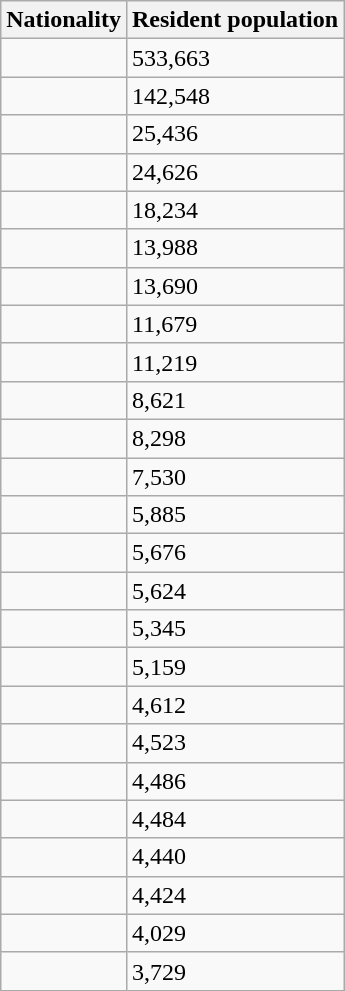<table class="wikitable sortable mw-collapsible mw-uncollapsed">
<tr>
<th>Nationality</th>
<th>Resident population</th>
</tr>
<tr>
<td></td>
<td>533,663</td>
</tr>
<tr>
<td></td>
<td>142,548</td>
</tr>
<tr>
<td></td>
<td>25,436</td>
</tr>
<tr>
<td></td>
<td>24,626</td>
</tr>
<tr>
<td></td>
<td>18,234</td>
</tr>
<tr>
<td></td>
<td>13,988</td>
</tr>
<tr>
<td></td>
<td>13,690</td>
</tr>
<tr>
<td></td>
<td>11,679</td>
</tr>
<tr>
<td></td>
<td>11,219</td>
</tr>
<tr>
<td></td>
<td>8,621</td>
</tr>
<tr>
<td></td>
<td>8,298</td>
</tr>
<tr>
<td></td>
<td>7,530</td>
</tr>
<tr>
<td></td>
<td>5,885</td>
</tr>
<tr>
<td></td>
<td>5,676</td>
</tr>
<tr>
<td></td>
<td>5,624</td>
</tr>
<tr>
<td></td>
<td>5,345</td>
</tr>
<tr>
<td></td>
<td>5,159</td>
</tr>
<tr>
<td></td>
<td>4,612</td>
</tr>
<tr>
<td></td>
<td>4,523</td>
</tr>
<tr>
<td></td>
<td>4,486</td>
</tr>
<tr>
<td></td>
<td>4,484</td>
</tr>
<tr>
<td></td>
<td>4,440</td>
</tr>
<tr>
<td></td>
<td>4,424</td>
</tr>
<tr>
<td></td>
<td>4,029</td>
</tr>
<tr>
<td></td>
<td>3,729</td>
</tr>
</table>
